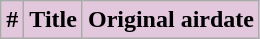<table class="wikitable plainrowheaders">
<tr>
<th style="background: #E2C7DD;">#</th>
<th style="background: #E2C7DD;">Title</th>
<th style="background: #E2C7DD;">Original airdate<br>


















</th>
</tr>
</table>
